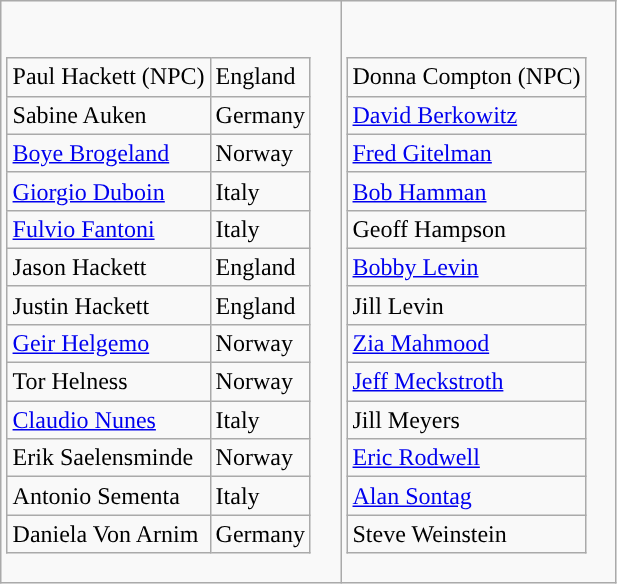<table class="wikitable">
<tr valign="top">
<td><br><table class="wikitable">
<tr>
<td> Paul Hackett (NPC)</td>
<td>England</td>
</tr>
<tr>
<td> Sabine Auken</td>
<td>Germany</td>
</tr>
<tr>
<td> <a href='#'>Boye Brogeland</a></td>
<td>Norway</td>
</tr>
<tr>
<td> <a href='#'>Giorgio Duboin</a></td>
<td>Italy</td>
</tr>
<tr>
<td> <a href='#'>Fulvio Fantoni</a></td>
<td>Italy</td>
</tr>
<tr>
<td> Jason Hackett</td>
<td>England</td>
</tr>
<tr>
<td> Justin Hackett</td>
<td>England</td>
</tr>
<tr>
<td> <a href='#'>Geir Helgemo</a></td>
<td>Norway</td>
</tr>
<tr>
<td> Tor Helness</td>
<td>Norway</td>
</tr>
<tr>
<td> <a href='#'>Claudio Nunes</a></td>
<td>Italy</td>
</tr>
<tr>
<td> Erik Saelensminde</td>
<td>Norway</td>
</tr>
<tr>
<td> Antonio Sementa</td>
<td>Italy</td>
</tr>
<tr>
<td> Daniela Von Arnim</td>
<td>Germany</td>
</tr>
</table>
</td>
<td><br><table class="wikitable">
<tr>
<td>Donna Compton (NPC)</td>
</tr>
<tr>
<td><a href='#'>David Berkowitz</a></td>
</tr>
<tr>
<td><a href='#'>Fred Gitelman</a></td>
</tr>
<tr>
<td><a href='#'>Bob Hamman</a></td>
</tr>
<tr>
<td>Geoff Hampson</td>
</tr>
<tr>
<td><a href='#'>Bobby Levin</a></td>
</tr>
<tr>
<td>Jill Levin</td>
</tr>
<tr>
<td><a href='#'>Zia Mahmood</a></td>
</tr>
<tr>
<td><a href='#'>Jeff Meckstroth</a></td>
</tr>
<tr>
<td>Jill Meyers</td>
</tr>
<tr>
<td><a href='#'>Eric Rodwell</a></td>
</tr>
<tr>
<td><a href='#'>Alan Sontag</a></td>
</tr>
<tr>
<td>Steve Weinstein</td>
</tr>
</table>
</td>
</tr>
</table>
